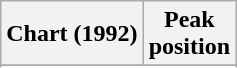<table class="wikitable sortable">
<tr>
<th align="left">Chart (1992)</th>
<th align="center">Peak<br>position</th>
</tr>
<tr>
</tr>
<tr>
</tr>
</table>
